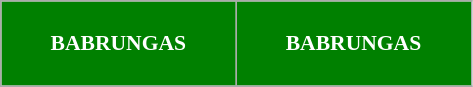<table class="wikitable" style="font-size: 90%; text-align: center; border=1 cellspacing=0">
<tr>
<td style="background:Green;color:White" width="150" height="50"><strong>BABRUNGAS</strong></td>
<td style="background:Green;color:White" width="150" height="50"><strong>BABRUNGAS</strong></td>
</tr>
</table>
